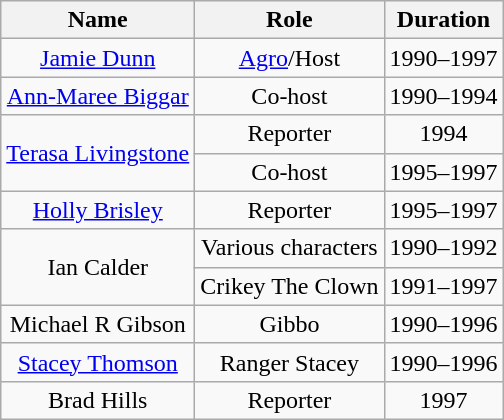<table class="wikitable" style="text-align:center">
<tr>
<th scope="col">Name</th>
<th scope="col">Role</th>
<th scope="col">Duration</th>
</tr>
<tr>
<td><a href='#'>Jamie Dunn</a></td>
<td><a href='#'>Agro</a>/Host</td>
<td>1990–1997</td>
</tr>
<tr>
<td><a href='#'>Ann-Maree Biggar</a></td>
<td>Co-host</td>
<td>1990–1994</td>
</tr>
<tr>
<td rowspan="2"><a href='#'>Terasa Livingstone</a></td>
<td>Reporter</td>
<td>1994</td>
</tr>
<tr>
<td>Co-host</td>
<td>1995–1997</td>
</tr>
<tr>
<td><a href='#'>Holly Brisley</a></td>
<td>Reporter</td>
<td>1995–1997</td>
</tr>
<tr>
<td rowspan="2">Ian Calder</td>
<td>Various characters</td>
<td>1990–1992</td>
</tr>
<tr>
<td>Crikey The Clown</td>
<td>1991–1997</td>
</tr>
<tr>
<td>Michael R Gibson</td>
<td>Gibbo</td>
<td>1990–1996</td>
</tr>
<tr>
<td><a href='#'>Stacey Thomson</a></td>
<td>Ranger Stacey</td>
<td>1990–1996</td>
</tr>
<tr>
<td>Brad Hills</td>
<td>Reporter</td>
<td>1997</td>
</tr>
</table>
